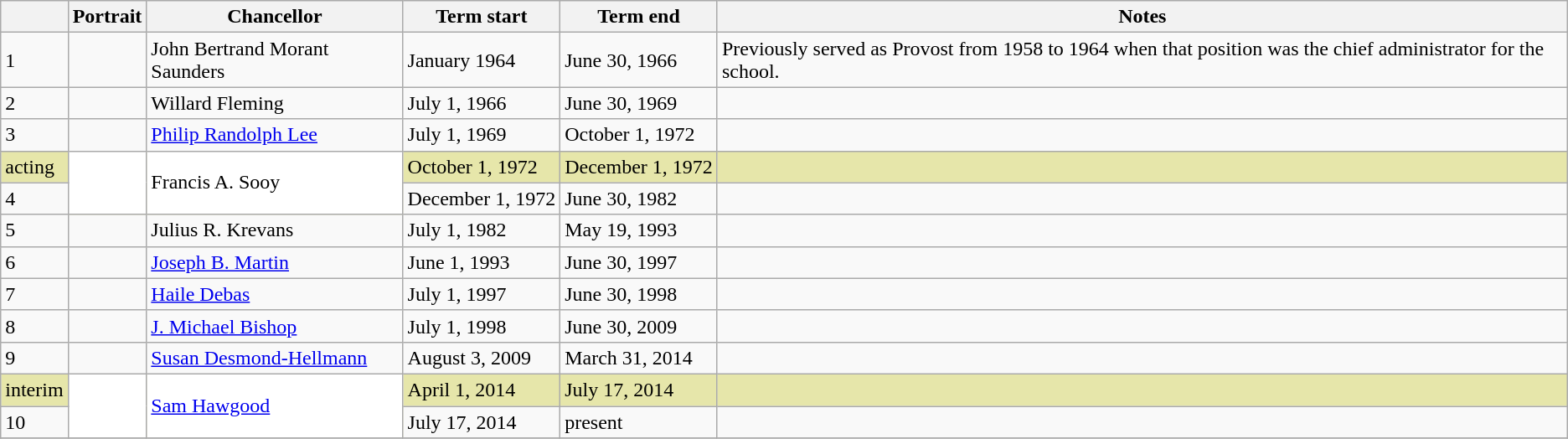<table class=wikitable style="text-align:left">
<tr>
<th></th>
<th>Portrait</th>
<th>Chancellor</th>
<th>Term start</th>
<th>Term end</th>
<th>Notes</th>
</tr>
<tr>
<td>1</td>
<td></td>
<td>John Bertrand  Morant Saunders</td>
<td>January 1964</td>
<td>June 30, 1966</td>
<td>Previously served as Provost from 1958 to 1964 when that position was the chief administrator for the school.</td>
</tr>
<tr>
<td>2</td>
<td></td>
<td>Willard Fleming</td>
<td>July 1, 1966</td>
<td>June 30, 1969</td>
<td></td>
</tr>
<tr>
<td>3</td>
<td></td>
<td><a href='#'>Philip Randolph Lee</a></td>
<td>July 1, 1969</td>
<td>October 1, 1972</td>
<td></td>
</tr>
<tr bgcolor="#e6e6aa">
<td>acting</td>
<td rowspan="2" bgcolor="#ffffff"></td>
<td rowspan="2" bgcolor="#ffffff">Francis A. Sooy</td>
<td>October 1, 1972</td>
<td nowrap>December 1, 1972</td>
<td></td>
</tr>
<tr>
<td>4</td>
<td nowrap>December 1, 1972</td>
<td>June 30, 1982</td>
<td></td>
</tr>
<tr>
<td>5</td>
<td></td>
<td>Julius R. Krevans</td>
<td>July 1, 1982</td>
<td>May 19, 1993</td>
<td></td>
</tr>
<tr>
<td>6</td>
<td></td>
<td><a href='#'>Joseph B. Martin</a></td>
<td>June 1, 1993</td>
<td>June 30, 1997</td>
<td></td>
</tr>
<tr>
<td>7</td>
<td></td>
<td><a href='#'>Haile Debas</a></td>
<td>July 1, 1997</td>
<td>June 30, 1998</td>
<td></td>
</tr>
<tr>
<td>8</td>
<td></td>
<td><a href='#'>J. Michael Bishop</a></td>
<td>July 1, 1998</td>
<td>June 30, 2009</td>
<td></td>
</tr>
<tr>
<td>9</td>
<td></td>
<td><a href='#'>Susan Desmond-Hellmann</a></td>
<td>August 3, 2009</td>
<td>March 31, 2014</td>
<td></td>
</tr>
<tr bgcolor="#e6e6aa">
<td>interim</td>
<td rowspan="2" bgcolor="#ffffff"></td>
<td rowspan="2" bgcolor="#ffffff"><a href='#'>Sam Hawgood</a></td>
<td>April 1, 2014</td>
<td>July 17, 2014</td>
<td></td>
</tr>
<tr>
<td>10</td>
<td>July 17, 2014</td>
<td>present</td>
<td></td>
</tr>
<tr>
</tr>
</table>
